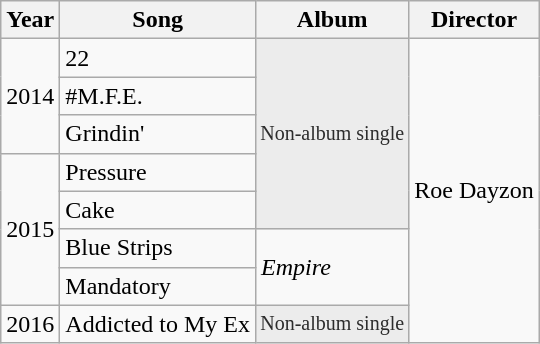<table class="wikitable sortable">
<tr>
<th>Year</th>
<th>Song</th>
<th>Album</th>
<th>Director</th>
</tr>
<tr>
<td style="text-align:left;" rowspan="3">2014</td>
<td>22 <br></td>
<td rowspan="5" style="background: #ececec; color: #2C2C2C; vertical-align: middle; font-size: smaller; text-align: center; " class="table-na">Non-album single</td>
<td style="text-align:left;" rowspan="8">Roe Dayzon</td>
</tr>
<tr>
<td>#M.F.E. <br></td>
</tr>
<tr>
<td>Grindin' <br></td>
</tr>
<tr>
<td style="text-align:left;" rowspan="4">2015</td>
<td>Pressure <br></td>
</tr>
<tr>
<td>Cake <br></td>
</tr>
<tr>
<td>Blue Strips <br></td>
<td style="text-align:left;" rowspan="2"><em>Empire</em></td>
</tr>
<tr>
<td>Mandatory <br></td>
</tr>
<tr>
<td>2016</td>
<td>Addicted to My Ex <br></td>
<td rowspan="1" style="background: #ececec; color: #2C2C2C; vertical-align: middle; font-size: smaller; text-align: center; " class="table-na">Non-album single</td>
</tr>
</table>
